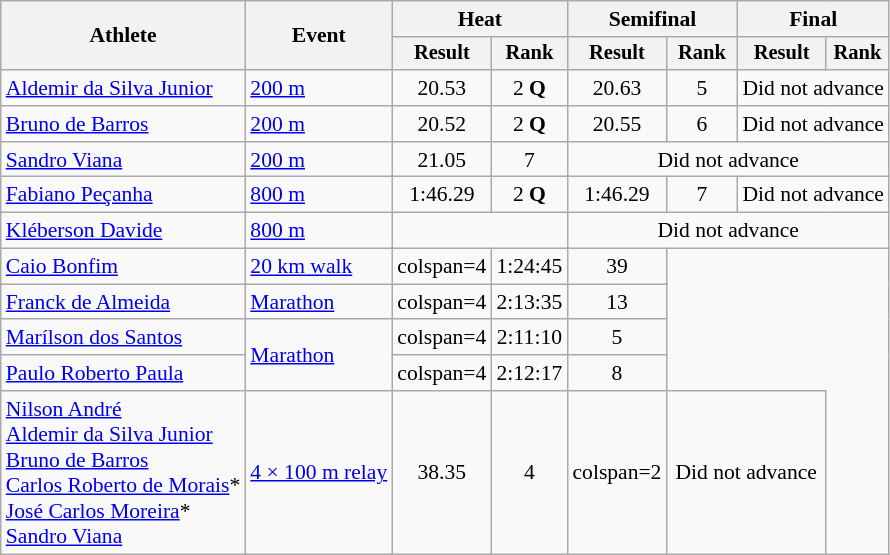<table class="wikitable" style="font-size:90%">
<tr>
<th rowspan="2">Athlete</th>
<th rowspan="2">Event</th>
<th colspan="2">Heat</th>
<th colspan="2">Semifinal</th>
<th colspan="2">Final</th>
</tr>
<tr style="font-size:95%">
<th>Result</th>
<th>Rank</th>
<th>Result</th>
<th>Rank</th>
<th>Result</th>
<th>Rank</th>
</tr>
<tr align=center>
<td align=left><a href='#'>Aldemir da Silva Junior</a></td>
<td align=left><a href='#'>200 m</a></td>
<td>20.53</td>
<td>2 <strong>Q</strong></td>
<td>20.63</td>
<td>5</td>
<td colspan=2>Did not advance</td>
</tr>
<tr align=center>
<td align=left><a href='#'>Bruno de Barros</a></td>
<td align=left><a href='#'>200 m</a></td>
<td>20.52</td>
<td>2 <strong>Q</strong></td>
<td>20.55</td>
<td>6</td>
<td colspan=2>Did not advance</td>
</tr>
<tr align=center>
<td align=left><a href='#'>Sandro Viana</a></td>
<td align=left><a href='#'>200 m</a></td>
<td>21.05</td>
<td>7</td>
<td colspan=4>Did not advance</td>
</tr>
<tr align=center>
<td align=left><a href='#'>Fabiano Peçanha</a></td>
<td align=left><a href='#'>800 m</a></td>
<td>1:46.29</td>
<td>2 <strong>Q</strong></td>
<td>1:46.29</td>
<td>7</td>
<td colspan=2>Did not advance</td>
</tr>
<tr align=center>
<td align=left><a href='#'>Kléberson Davide</a></td>
<td align=left><a href='#'>800 m</a></td>
<td colspan=2></td>
<td colspan=4>Did not advance</td>
</tr>
<tr align=center>
<td align=left><a href='#'>Caio Bonfim</a></td>
<td align=left><a href='#'>20 km walk</a></td>
<td>colspan=4 </td>
<td>1:24:45</td>
<td>39</td>
</tr>
<tr align=center>
<td align=left><a href='#'>Franck de Almeida</a></td>
<td align=left><a href='#'>Marathon</a></td>
<td>colspan=4 </td>
<td>2:13:35</td>
<td>13</td>
</tr>
<tr align=center>
<td align=left><a href='#'>Marílson dos Santos</a></td>
<td align=left rowspan=2><a href='#'>Marathon</a></td>
<td>colspan=4 </td>
<td>2:11:10</td>
<td>5</td>
</tr>
<tr align=center>
<td align=left><a href='#'>Paulo Roberto Paula</a></td>
<td>colspan=4 </td>
<td>2:12:17</td>
<td>8</td>
</tr>
<tr align=center>
<td align=left><a href='#'>Nilson André</a><br><a href='#'>Aldemir da Silva Junior</a><br><a href='#'>Bruno de Barros</a><br><a href='#'>Carlos Roberto de Morais</a>*<br><a href='#'>José Carlos Moreira</a>*<br><a href='#'>Sandro Viana</a></td>
<td align=left><a href='#'>4 × 100 m relay</a></td>
<td>38.35</td>
<td>4</td>
<td>colspan=2 </td>
<td colspan=2>Did not advance</td>
</tr>
</table>
